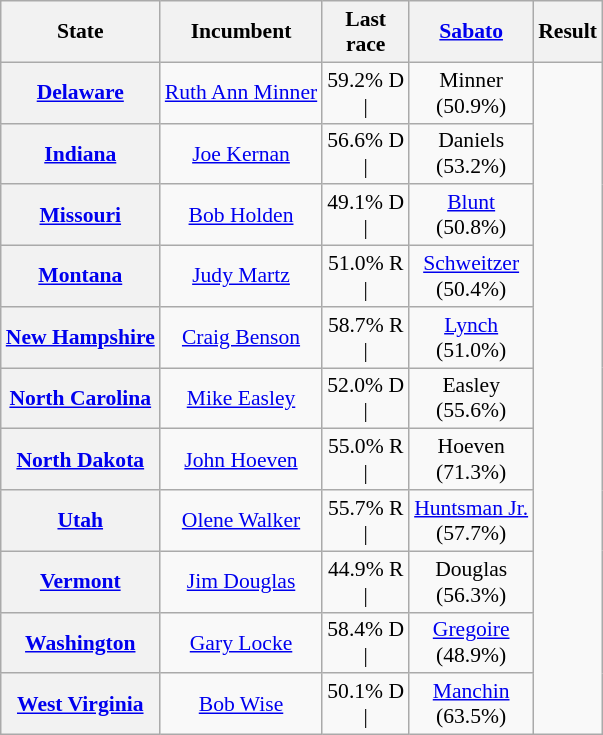<table class="wikitable sortable" style="text-align:center; font-size:90%;">
<tr>
<th>State</th>
<th>Incumbent</th>
<th>Last<br>race</th>
<th><a href='#'>Sabato</a><br></th>
<th>Result</th>
</tr>
<tr>
<th><a href='#'>Delaware</a></th>
<td><a href='#'>Ruth Ann Minner</a></td>
<td>59.2% D<br>|</td>
<td>Minner <br>(50.9%)</td>
</tr>
<tr>
<th><a href='#'>Indiana</a></th>
<td><a href='#'>Joe Kernan</a><br></td>
<td>56.6% D<br>|</td>
<td>Daniels<br>(53.2%)</td>
</tr>
<tr>
<th><a href='#'>Missouri</a></th>
<td><a href='#'>Bob Holden</a> </td>
<td>49.1% D<br>|</td>
<td><a href='#'>Blunt</a><br>(50.8%)</td>
</tr>
<tr>
<th><a href='#'>Montana</a></th>
<td><a href='#'>Judy Martz</a><br>  </td>
<td>51.0% R<br>|</td>
<td><a href='#'>Schweitzer</a> <br>(50.4%)</td>
</tr>
<tr>
<th><a href='#'>New Hampshire</a></th>
<td><a href='#'>Craig Benson</a><br></td>
<td>58.7% R<br>|</td>
<td><a href='#'>Lynch</a> <br>(51.0%)</td>
</tr>
<tr>
<th><a href='#'>North Carolina</a></th>
<td><a href='#'>Mike Easley</a><br></td>
<td>52.0% D<br>|</td>
<td>Easley<br>(55.6%)</td>
</tr>
<tr>
<th><a href='#'>North Dakota</a></th>
<td><a href='#'>John Hoeven</a></td>
<td>55.0% R<br>|</td>
<td>Hoeven <br>(71.3%)</td>
</tr>
<tr>
<th><a href='#'>Utah</a></th>
<td><a href='#'>Olene Walker</a> </td>
<td>55.7% R<br>|</td>
<td><a href='#'>Huntsman Jr.</a> <br>(57.7%)</td>
</tr>
<tr>
<th><a href='#'>Vermont</a></th>
<td><a href='#'>Jim Douglas</a></td>
<td>44.9% R<br>|</td>
<td>Douglas <br>(56.3%)</td>
</tr>
<tr>
<th><a href='#'>Washington</a></th>
<td><a href='#'>Gary Locke</a> </td>
<td>58.4% D<br>|</td>
<td><a href='#'>Gregoire</a> <br>(48.9%)</td>
</tr>
<tr>
<th><a href='#'>West Virginia</a></th>
<td><a href='#'>Bob Wise</a> </td>
<td>50.1% D<br>|</td>
<td><a href='#'>Manchin</a> <br>(63.5%)</td>
</tr>
</table>
